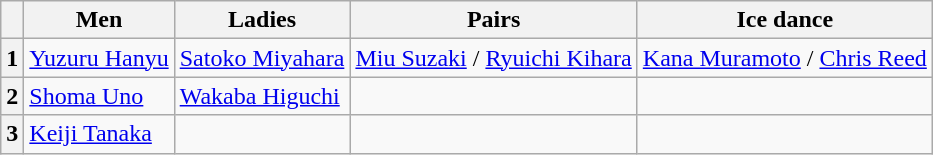<table class="wikitable">
<tr>
<th></th>
<th>Men</th>
<th>Ladies</th>
<th>Pairs</th>
<th>Ice dance</th>
</tr>
<tr>
<th>1</th>
<td><a href='#'>Yuzuru Hanyu</a></td>
<td><a href='#'>Satoko Miyahara</a></td>
<td><a href='#'>Miu Suzaki</a> / <a href='#'>Ryuichi Kihara</a></td>
<td><a href='#'>Kana Muramoto</a> / <a href='#'>Chris Reed</a></td>
</tr>
<tr>
<th>2</th>
<td><a href='#'>Shoma Uno</a></td>
<td><a href='#'>Wakaba Higuchi</a></td>
<td></td>
<td></td>
</tr>
<tr>
<th>3</th>
<td><a href='#'>Keiji Tanaka</a></td>
<td></td>
<td></td>
<td></td>
</tr>
</table>
